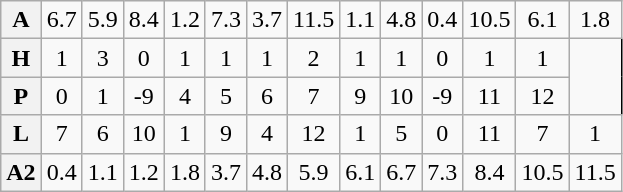<table class="wikitable" style="text-align: center; width: 400px; border: 1px solid black;">
<tr>
<th scope="row">A</th>
<td>6.7</td>
<td>5.9</td>
<td>8.4</td>
<td>1.2</td>
<td>7.3</td>
<td>3.7</td>
<td>11.5</td>
<td>1.1</td>
<td>4.8</td>
<td>0.4</td>
<td>10.5</td>
<td>6.1</td>
<td>1.8</td>
</tr>
<tr>
<th scope="row">H</th>
<td>1</td>
<td>3</td>
<td>0</td>
<td>1</td>
<td>1</td>
<td>1</td>
<td>2</td>
<td>1</td>
<td>1</td>
<td>0</td>
<td>1</td>
<td>1</td>
</tr>
<tr>
<th scope="row">P</th>
<td>0</td>
<td>1</td>
<td>-9</td>
<td>4</td>
<td>5</td>
<td>6</td>
<td>7</td>
<td>9</td>
<td>10</td>
<td>-9</td>
<td>11</td>
<td>12</td>
</tr>
<tr>
<th scope="row">L</th>
<td>7</td>
<td>6</td>
<td>10</td>
<td>1</td>
<td>9</td>
<td>4</td>
<td>12</td>
<td>1</td>
<td>5</td>
<td>0</td>
<td>11</td>
<td>7</td>
<td>1</td>
</tr>
<tr>
<th scope="row">A2</th>
<td>0.4</td>
<td>1.1</td>
<td>1.2</td>
<td>1.8</td>
<td>3.7</td>
<td>4.8</td>
<td>5.9</td>
<td>6.1</td>
<td>6.7</td>
<td>7.3</td>
<td>8.4</td>
<td>10.5</td>
<td>11.5</td>
</tr>
</table>
